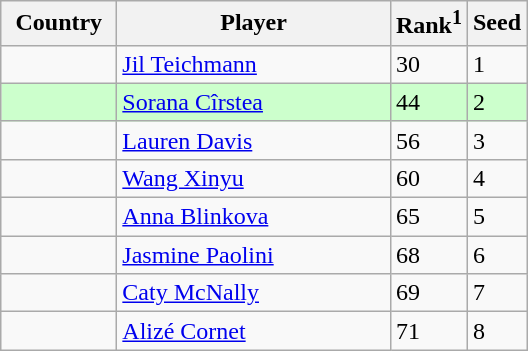<table class="sortable wikitable">
<tr>
<th width="70">Country</th>
<th width="175">Player</th>
<th>Rank<sup>1</sup></th>
<th>Seed</th>
</tr>
<tr>
<td></td>
<td><a href='#'>Jil Teichmann</a></td>
<td>30</td>
<td>1</td>
</tr>
<tr style="background:#cfc;">
<td></td>
<td><a href='#'>Sorana Cîrstea</a></td>
<td>44</td>
<td>2</td>
</tr>
<tr>
<td></td>
<td><a href='#'>Lauren Davis</a></td>
<td>56</td>
<td>3</td>
</tr>
<tr>
<td></td>
<td><a href='#'>Wang Xinyu</a></td>
<td>60</td>
<td>4</td>
</tr>
<tr>
<td></td>
<td><a href='#'>Anna Blinkova</a></td>
<td>65</td>
<td>5</td>
</tr>
<tr>
<td></td>
<td><a href='#'>Jasmine Paolini</a></td>
<td>68</td>
<td>6</td>
</tr>
<tr>
<td></td>
<td><a href='#'>Caty McNally</a></td>
<td>69</td>
<td>7</td>
</tr>
<tr>
<td></td>
<td><a href='#'>Alizé Cornet</a></td>
<td>71</td>
<td>8</td>
</tr>
</table>
